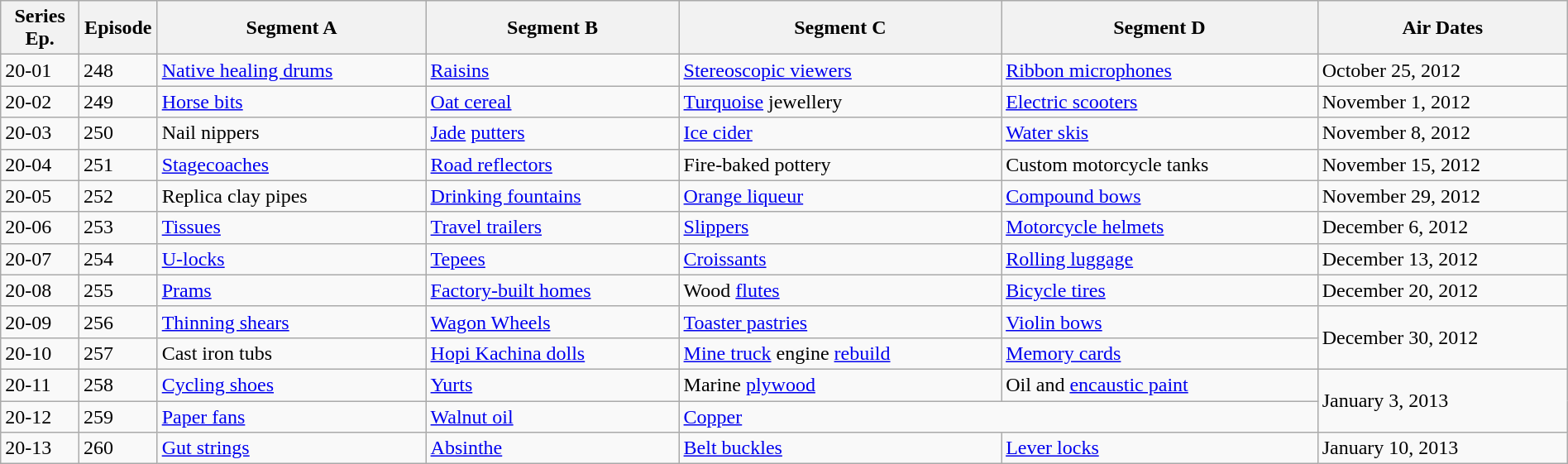<table class="wikitable" style="width:100%;">
<tr>
<th style="width:5%;">Series Ep.</th>
<th style="width:5%;">Episode</th>
<th>Segment A</th>
<th>Segment B</th>
<th>Segment C</th>
<th>Segment D</th>
<th>Air Dates</th>
</tr>
<tr>
<td>20-01</td>
<td>248</td>
<td><a href='#'>Native healing drums</a></td>
<td><a href='#'>Raisins</a></td>
<td><a href='#'>Stereoscopic viewers</a></td>
<td><a href='#'>Ribbon microphones</a></td>
<td>October 25, 2012</td>
</tr>
<tr>
<td>20-02</td>
<td>249</td>
<td><a href='#'>Horse bits</a></td>
<td><a href='#'>Oat cereal</a></td>
<td><a href='#'>Turquoise</a> jewellery</td>
<td><a href='#'>Electric scooters</a></td>
<td>November 1, 2012</td>
</tr>
<tr>
<td>20-03</td>
<td>250</td>
<td>Nail nippers</td>
<td><a href='#'>Jade</a> <a href='#'>putters</a></td>
<td><a href='#'>Ice cider</a></td>
<td><a href='#'>Water skis</a></td>
<td>November 8, 2012</td>
</tr>
<tr>
<td>20-04</td>
<td>251</td>
<td><a href='#'>Stagecoaches</a></td>
<td><a href='#'>Road reflectors</a></td>
<td>Fire-baked pottery</td>
<td>Custom motorcycle tanks</td>
<td>November 15, 2012</td>
</tr>
<tr>
<td>20-05</td>
<td>252</td>
<td>Replica clay pipes</td>
<td><a href='#'>Drinking fountains</a></td>
<td><a href='#'>Orange liqueur</a></td>
<td><a href='#'>Compound bows</a></td>
<td>November 29, 2012</td>
</tr>
<tr>
<td>20-06</td>
<td>253</td>
<td><a href='#'>Tissues</a></td>
<td><a href='#'>Travel trailers</a></td>
<td><a href='#'>Slippers</a></td>
<td><a href='#'>Motorcycle helmets</a></td>
<td>December 6, 2012</td>
</tr>
<tr>
<td>20-07</td>
<td>254</td>
<td><a href='#'>U-locks</a></td>
<td><a href='#'>Tepees</a></td>
<td><a href='#'>Croissants</a></td>
<td><a href='#'>Rolling luggage</a></td>
<td>December 13, 2012</td>
</tr>
<tr>
<td>20-08</td>
<td>255</td>
<td><a href='#'>Prams</a></td>
<td><a href='#'>Factory-built homes</a></td>
<td>Wood <a href='#'>flutes</a></td>
<td><a href='#'>Bicycle tires</a></td>
<td>December 20, 2012</td>
</tr>
<tr>
<td>20-09</td>
<td>256</td>
<td><a href='#'>Thinning shears</a></td>
<td><a href='#'>Wagon Wheels</a></td>
<td><a href='#'>Toaster pastries</a></td>
<td><a href='#'>Violin bows</a></td>
<td rowspan="2">December 30, 2012</td>
</tr>
<tr>
<td>20-10</td>
<td>257</td>
<td>Cast iron tubs</td>
<td><a href='#'>Hopi Kachina dolls</a></td>
<td><a href='#'>Mine truck</a> engine <a href='#'>rebuild</a></td>
<td><a href='#'>Memory cards</a></td>
</tr>
<tr>
<td>20-11</td>
<td>258</td>
<td><a href='#'>Cycling shoes</a></td>
<td><a href='#'>Yurts</a></td>
<td>Marine <a href='#'>plywood</a></td>
<td>Oil and <a href='#'>encaustic paint</a></td>
<td rowspan="2">January 3, 2013</td>
</tr>
<tr>
<td>20-12</td>
<td>259</td>
<td><a href='#'>Paper fans</a></td>
<td><a href='#'>Walnut oil</a></td>
<td colspan="2"><a href='#'>Copper</a></td>
</tr>
<tr>
<td>20-13</td>
<td>260</td>
<td><a href='#'>Gut strings</a></td>
<td><a href='#'>Absinthe</a></td>
<td><a href='#'>Belt buckles</a></td>
<td><a href='#'>Lever locks</a></td>
<td>January 10, 2013</td>
</tr>
</table>
